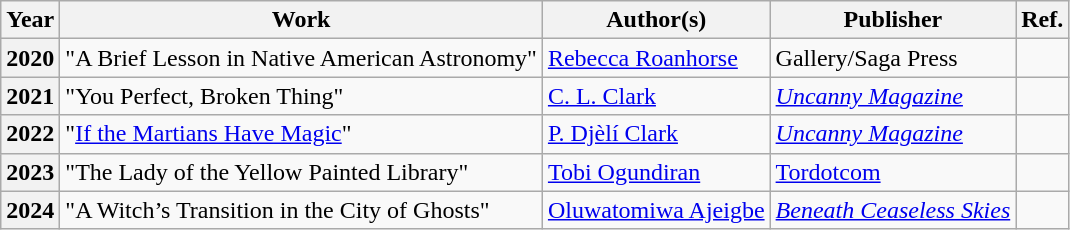<table class="sortable wikitable">
<tr>
<th>Year</th>
<th>Work</th>
<th class="unsortable">Author(s)</th>
<th class="unsortable">Publisher</th>
<th class="unsortable">Ref.</th>
</tr>
<tr>
<th>2020</th>
<td>"A Brief Lesson in Native American Astronomy"</td>
<td><a href='#'>Rebecca Roanhorse</a></td>
<td>Gallery/Saga Press</td>
<td></td>
</tr>
<tr>
<th>2021</th>
<td>"You Perfect, Broken Thing"</td>
<td><a href='#'>C. L. Clark</a></td>
<td><em><a href='#'>Uncanny Magazine</a></em></td>
<td></td>
</tr>
<tr>
<th>2022</th>
<td>"<a href='#'>If the Martians Have Magic</a>"</td>
<td><a href='#'>P. Djèlí Clark</a></td>
<td><em><a href='#'>Uncanny Magazine</a></em></td>
<td></td>
</tr>
<tr>
<th>2023</th>
<td>"The Lady of the Yellow Painted Library"</td>
<td><a href='#'>Tobi Ogundiran</a></td>
<td><a href='#'>Tordotcom</a></td>
<td></td>
</tr>
<tr>
<th>2024</th>
<td>"A Witch’s Transition in the City of Ghosts"</td>
<td><a href='#'>Oluwatomiwa Ajeigbe</a></td>
<td><em><a href='#'>Beneath Ceaseless Skies</a></em></td>
<td></td>
</tr>
</table>
